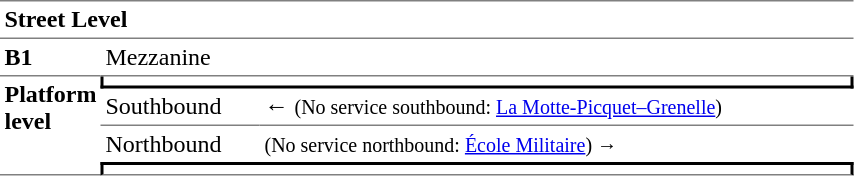<table cellspacing="0" cellpadding="3" border="0">
<tr>
<td colspan="3" data-darkreader-inline-border-bottom="" data-darkreader-inline-border-top="" style="border-bottom:solid 1px gray;border-top:solid 1px gray;" width="50" valign="top"><strong>Street Level</strong></td>
</tr>
<tr>
<td data-darkreader-inline-border-bottom="" style="border-bottom:solid 1px gray;" width="50" valign="top"><strong>B1</strong></td>
<td colspan="2" data-darkreader-inline-border-bottom="" style="border-bottom:solid 1px gray;" width="100" valign="top">Mezzanine</td>
</tr>
<tr>
<td rowspan="4" data-darkreader-inline-border-bottom="" style="border-bottom:solid 1px gray;" width="50" valign="top"><strong>Platform level</strong></td>
<td colspan="2" data-darkreader-inline-border-bottom="" data-darkreader-inline-border-left="" data-darkreader-inline-border-right="" style="border-right:solid 2px black;border-left:solid 2px black;border-bottom:solid 2px black;text-align:center;"></td>
</tr>
<tr>
<td data-darkreader-inline-border-bottom="" style="border-bottom:solid 1px gray;" width="100">Southbound</td>
<td data-darkreader-inline-border-bottom="" style="border-bottom:solid 1px gray;" width="390">← <small>(No service southbound: <a href='#'>La Motte-Picquet–Grenelle</a>)</small></td>
</tr>
<tr>
<td>Northbound</td>
<td><small>(No service northbound: <a href='#'>École Militaire</a>) →</small></td>
</tr>
<tr>
<td colspan="2" data-darkreader-inline-border-bottom="" data-darkreader-inline-border-left="" data-darkreader-inline-border-right="" data-darkreader-inline-border-top="" style="border-top:solid 2px black;border-right:solid 2px black;border-left:solid 2px black;border-bottom:solid 1px gray;text-align:center;"></td>
</tr>
</table>
